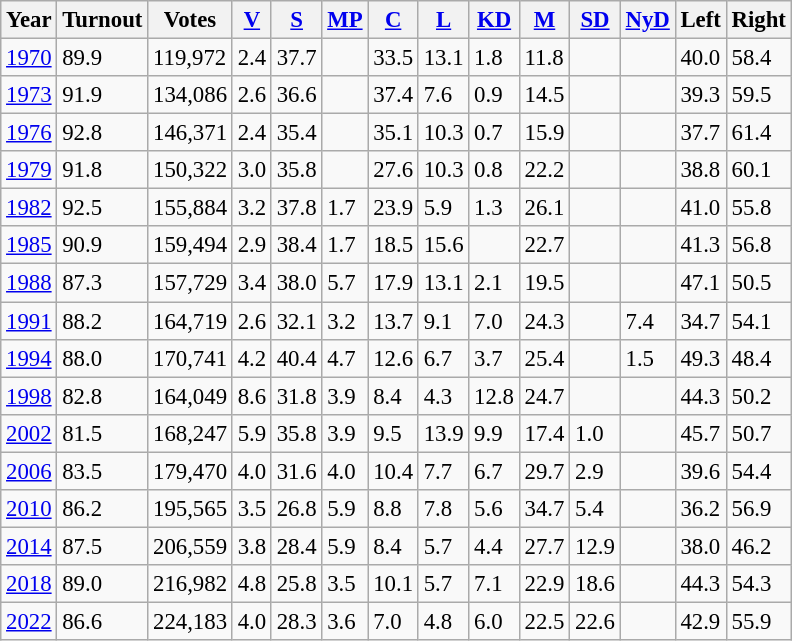<table class="wikitable sortable" style="font-size: 95%;">
<tr>
<th>Year</th>
<th>Turnout</th>
<th>Votes</th>
<th><a href='#'>V</a></th>
<th><a href='#'>S</a></th>
<th><a href='#'>MP</a></th>
<th><a href='#'>C</a></th>
<th><a href='#'>L</a></th>
<th><a href='#'>KD</a></th>
<th><a href='#'>M</a></th>
<th><a href='#'>SD</a></th>
<th><a href='#'>NyD</a></th>
<th>Left</th>
<th>Right</th>
</tr>
<tr>
<td><a href='#'>1970</a></td>
<td>89.9</td>
<td>119,972</td>
<td>2.4</td>
<td>37.7</td>
<td></td>
<td>33.5</td>
<td>13.1</td>
<td>1.8</td>
<td>11.8</td>
<td></td>
<td></td>
<td>40.0</td>
<td>58.4</td>
</tr>
<tr>
<td><a href='#'>1973</a></td>
<td>91.9</td>
<td>134,086</td>
<td>2.6</td>
<td>36.6</td>
<td></td>
<td>37.4</td>
<td>7.6</td>
<td>0.9</td>
<td>14.5</td>
<td></td>
<td></td>
<td>39.3</td>
<td>59.5</td>
</tr>
<tr>
<td><a href='#'>1976</a></td>
<td>92.8</td>
<td>146,371</td>
<td>2.4</td>
<td>35.4</td>
<td></td>
<td>35.1</td>
<td>10.3</td>
<td>0.7</td>
<td>15.9</td>
<td></td>
<td></td>
<td>37.7</td>
<td>61.4</td>
</tr>
<tr>
<td><a href='#'>1979</a></td>
<td>91.8</td>
<td>150,322</td>
<td>3.0</td>
<td>35.8</td>
<td></td>
<td>27.6</td>
<td>10.3</td>
<td>0.8</td>
<td>22.2</td>
<td></td>
<td></td>
<td>38.8</td>
<td>60.1</td>
</tr>
<tr>
<td><a href='#'>1982</a></td>
<td>92.5</td>
<td>155,884</td>
<td>3.2</td>
<td>37.8</td>
<td>1.7</td>
<td>23.9</td>
<td>5.9</td>
<td>1.3</td>
<td>26.1</td>
<td></td>
<td></td>
<td>41.0</td>
<td>55.8</td>
</tr>
<tr>
<td><a href='#'>1985</a></td>
<td>90.9</td>
<td>159,494</td>
<td>2.9</td>
<td>38.4</td>
<td>1.7</td>
<td>18.5</td>
<td>15.6</td>
<td></td>
<td>22.7</td>
<td></td>
<td></td>
<td>41.3</td>
<td>56.8</td>
</tr>
<tr>
<td><a href='#'>1988</a></td>
<td>87.3</td>
<td>157,729</td>
<td>3.4</td>
<td>38.0</td>
<td>5.7</td>
<td>17.9</td>
<td>13.1</td>
<td>2.1</td>
<td>19.5</td>
<td></td>
<td></td>
<td>47.1</td>
<td>50.5</td>
</tr>
<tr>
<td><a href='#'>1991</a></td>
<td>88.2</td>
<td>164,719</td>
<td>2.6</td>
<td>32.1</td>
<td>3.2</td>
<td>13.7</td>
<td>9.1</td>
<td>7.0</td>
<td>24.3</td>
<td></td>
<td>7.4</td>
<td>34.7</td>
<td>54.1</td>
</tr>
<tr>
<td><a href='#'>1994</a></td>
<td>88.0</td>
<td>170,741</td>
<td>4.2</td>
<td>40.4</td>
<td>4.7</td>
<td>12.6</td>
<td>6.7</td>
<td>3.7</td>
<td>25.4</td>
<td></td>
<td>1.5</td>
<td>49.3</td>
<td>48.4</td>
</tr>
<tr>
<td><a href='#'>1998</a></td>
<td>82.8</td>
<td>164,049</td>
<td>8.6</td>
<td>31.8</td>
<td>3.9</td>
<td>8.4</td>
<td>4.3</td>
<td>12.8</td>
<td>24.7</td>
<td></td>
<td></td>
<td>44.3</td>
<td>50.2</td>
</tr>
<tr>
<td><a href='#'>2002</a></td>
<td>81.5</td>
<td>168,247</td>
<td>5.9</td>
<td>35.8</td>
<td>3.9</td>
<td>9.5</td>
<td>13.9</td>
<td>9.9</td>
<td>17.4</td>
<td>1.0</td>
<td></td>
<td>45.7</td>
<td>50.7</td>
</tr>
<tr>
<td><a href='#'>2006</a></td>
<td>83.5</td>
<td>179,470</td>
<td>4.0</td>
<td>31.6</td>
<td>4.0</td>
<td>10.4</td>
<td>7.7</td>
<td>6.7</td>
<td>29.7</td>
<td>2.9</td>
<td></td>
<td>39.6</td>
<td>54.4</td>
</tr>
<tr>
<td><a href='#'>2010</a></td>
<td>86.2</td>
<td>195,565</td>
<td>3.5</td>
<td>26.8</td>
<td>5.9</td>
<td>8.8</td>
<td>7.8</td>
<td>5.6</td>
<td>34.7</td>
<td>5.4</td>
<td></td>
<td>36.2</td>
<td>56.9</td>
</tr>
<tr>
<td><a href='#'>2014</a></td>
<td>87.5</td>
<td>206,559</td>
<td>3.8</td>
<td>28.4</td>
<td>5.9</td>
<td>8.4</td>
<td>5.7</td>
<td>4.4</td>
<td>27.7</td>
<td>12.9</td>
<td></td>
<td>38.0</td>
<td>46.2</td>
</tr>
<tr>
<td><a href='#'>2018</a></td>
<td>89.0</td>
<td>216,982</td>
<td>4.8</td>
<td>25.8</td>
<td>3.5</td>
<td>10.1</td>
<td>5.7</td>
<td>7.1</td>
<td>22.9</td>
<td>18.6</td>
<td></td>
<td>44.3</td>
<td>54.3</td>
</tr>
<tr>
<td><a href='#'>2022</a></td>
<td>86.6</td>
<td>224,183</td>
<td>4.0</td>
<td>28.3</td>
<td>3.6</td>
<td>7.0</td>
<td>4.8</td>
<td>6.0</td>
<td>22.5</td>
<td>22.6</td>
<td></td>
<td>42.9</td>
<td>55.9</td>
</tr>
</table>
